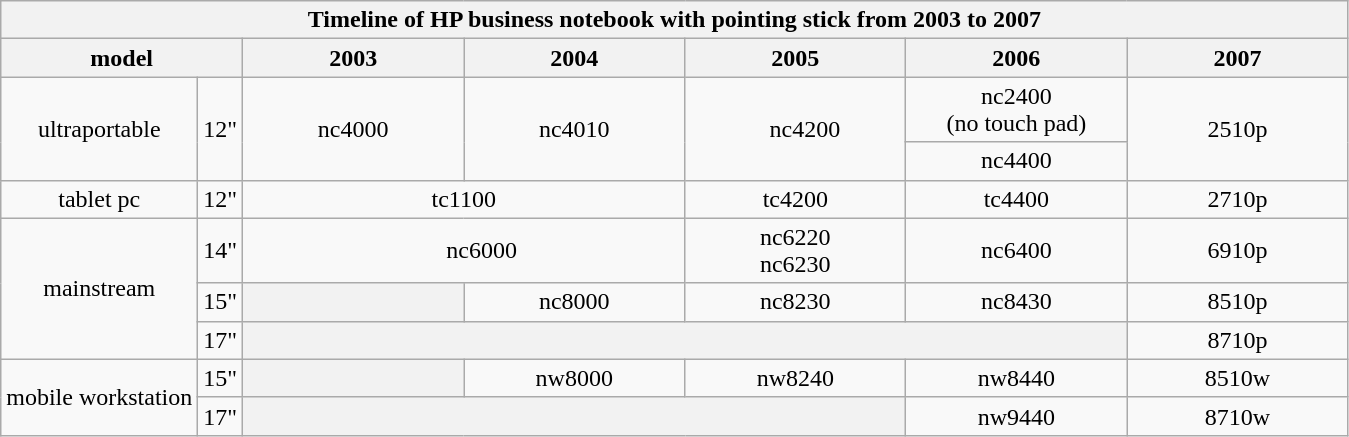<table class="wikitable mw-collapsible mw-collapsed" style="text-align: center; min-width: 800px;">
<tr>
<th colspan="7">Timeline of HP business notebook with pointing stick from 2003 to 2007</th>
</tr>
<tr>
<th style="min-width: 5px" colspan="2">model</th>
<th style="min-width: 140px">2003</th>
<th style="min-width: 140px">2004</th>
<th style="min-width: 140px">2005</th>
<th style="min-width: 140px">2006</th>
<th style="min-width: 140px">2007</th>
</tr>
<tr>
<td rowspan="2">ultraportable</td>
<td rowspan="2">12"</td>
<td rowspan="2">nc4000</td>
<td rowspan="2">nc4010</td>
<td style="padding-left: 1em;" rowspan="2">nc4200</td>
<td>nc2400<br>(no touch pad)<br></td>
<td rowspan="2">2510p</td>
</tr>
<tr>
<td>nc4400</td>
</tr>
<tr>
<td>tablet pc</td>
<td>12"</td>
<td colspan="2">tc1100</td>
<td>tc4200</td>
<td>tc4400</td>
<td>2710p</td>
</tr>
<tr>
<td rowspan="3">mainstream</td>
<td>14"</td>
<td style="padding-left: 1.7em;" colspan="2">nc6000</td>
<td>nc6220<br>nc6230</td>
<td>nc6400</td>
<td>6910p</td>
</tr>
<tr>
<td>15"</td>
<th colspan="1"></th>
<td>nc8000</td>
<td>nc8230</td>
<td>nc8430</td>
<td>8510p</td>
</tr>
<tr>
<td>17"</td>
<th colspan="4"></th>
<td>8710p</td>
</tr>
<tr>
<td rowspan="2">mobile workstation</td>
<td>15"</td>
<th colspan="1"></th>
<td>nw8000</td>
<td>nw8240</td>
<td>nw8440</td>
<td>8510w</td>
</tr>
<tr>
<td>17"</td>
<th colspan="3"></th>
<td>nw9440</td>
<td>8710w</td>
</tr>
</table>
